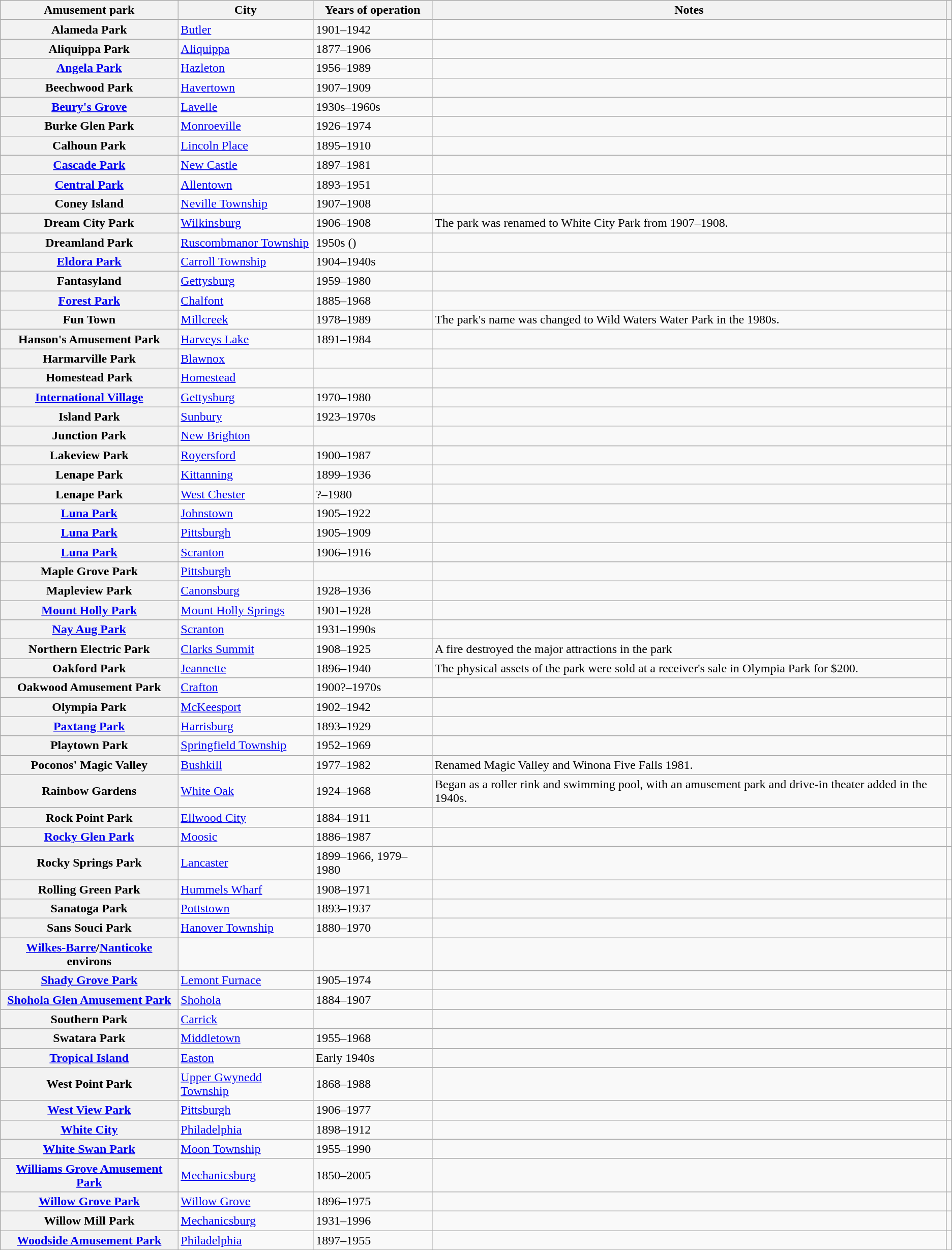<table class="wikitable plainrowheaders sortable">
<tr>
<th scope="col">Amusement park</th>
<th scope="col">City</th>
<th scope="col">Years of operation</th>
<th scope="col" class="unsortable">Notes</th>
<th scope="col" class="unsortable"></th>
</tr>
<tr>
<th scope="row">Alameda Park</th>
<td><a href='#'>Butler</a></td>
<td>1901–1942</td>
<td></td>
<td style="text-align:center;"></td>
</tr>
<tr>
<th scope="row">Aliquippa Park</th>
<td><a href='#'>Aliquippa</a></td>
<td>1877–1906</td>
<td></td>
<td style="text-align:center;"></td>
</tr>
<tr>
<th scope="row"><a href='#'>Angela Park</a></th>
<td><a href='#'>Hazleton</a></td>
<td>1956–1989</td>
<td></td>
<td style="text-align:center;"></td>
</tr>
<tr>
<th scope="row">Beechwood Park</th>
<td><a href='#'>Havertown</a></td>
<td>1907–1909</td>
<td></td>
<td style="text-align:center;"></td>
</tr>
<tr>
<th scope="row"><a href='#'>Beury's Grove</a></th>
<td><a href='#'>Lavelle</a></td>
<td>1930s–1960s</td>
<td></td>
<td style="text-align:center;"></td>
</tr>
<tr>
<th scope="row">Burke Glen Park</th>
<td><a href='#'>Monroeville</a></td>
<td>1926–1974</td>
<td></td>
<td style="text-align:center;"></td>
</tr>
<tr>
<th scope="row">Calhoun Park</th>
<td><a href='#'>Lincoln Place</a></td>
<td>1895–1910</td>
<td></td>
<td style="text-align:center;"></td>
</tr>
<tr>
<th scope="row"><a href='#'>Cascade Park</a></th>
<td><a href='#'>New Castle</a></td>
<td>1897–1981</td>
<td></td>
<td style="text-align:center;"></td>
</tr>
<tr>
<th scope="row"><a href='#'>Central Park</a></th>
<td><a href='#'>Allentown</a></td>
<td>1893–1951</td>
<td></td>
<td style="text-align:center;"></td>
</tr>
<tr>
<th scope="row">Coney Island</th>
<td><a href='#'>Neville Township</a></td>
<td>1907–1908</td>
<td></td>
<td style="text-align:center;"></td>
</tr>
<tr>
<th scope="row">Dream City Park</th>
<td><a href='#'>Wilkinsburg</a></td>
<td>1906–1908</td>
<td>The park was renamed to White City Park from 1907–1908.</td>
<td style="text-align:center;"></td>
</tr>
<tr>
<th scope="row">Dreamland Park</th>
<td><a href='#'>Ruscombmanor Township</a></td>
<td>1950s ()</td>
<td></td>
<td style="text-align:center;"></td>
</tr>
<tr>
<th scope="row"><a href='#'>Eldora Park</a></th>
<td><a href='#'>Carroll Township</a></td>
<td>1904–1940s</td>
<td></td>
<td style="text-align:center;"></td>
</tr>
<tr>
<th scope="row">Fantasyland</th>
<td><a href='#'>Gettysburg</a></td>
<td>1959–1980</td>
<td></td>
<td style="text-align:center;"></td>
</tr>
<tr>
<th scope="row"><a href='#'>Forest Park</a></th>
<td><a href='#'>Chalfont</a></td>
<td>1885–1968</td>
<td></td>
<td style="text-align:center;"></td>
</tr>
<tr>
<th scope="row">Fun Town</th>
<td><a href='#'>Millcreek</a></td>
<td>1978–1989</td>
<td>The park's name was changed to Wild Waters Water Park in the 1980s.</td>
<td style="text-align:center;"></td>
</tr>
<tr>
<th scope="row">Hanson's Amusement Park</th>
<td><a href='#'>Harveys Lake</a></td>
<td>1891–1984</td>
<td></td>
<td style="text-align:center;"></td>
</tr>
<tr>
<th scope="row">Harmarville Park</th>
<td><a href='#'>Blawnox</a></td>
<td></td>
<td></td>
<td style="text-align:center;"></td>
</tr>
<tr>
<th scope="row">Homestead Park</th>
<td><a href='#'>Homestead</a></td>
<td></td>
<td></td>
<td style="text-align:center;"></td>
</tr>
<tr>
<th scope="row"><a href='#'>International Village</a></th>
<td><a href='#'>Gettysburg</a></td>
<td>1970–1980</td>
<td></td>
<td style="text-align:center;"></td>
</tr>
<tr>
<th scope="row">Island Park</th>
<td><a href='#'>Sunbury</a></td>
<td>1923–1970s</td>
<td></td>
<td style="text-align:center;"></td>
</tr>
<tr>
<th scope="row">Junction Park</th>
<td><a href='#'>New Brighton</a></td>
<td></td>
<td></td>
<td style="text-align:center;"></td>
</tr>
<tr>
<th scope="row">Lakeview Park</th>
<td><a href='#'>Royersford</a></td>
<td>1900–1987</td>
<td></td>
<td style="text-align:center;"></td>
</tr>
<tr>
<th scope="row">Lenape Park</th>
<td><a href='#'>Kittanning</a></td>
<td>1899–1936</td>
<td></td>
<td style="text-align:center;"></td>
</tr>
<tr>
<th scope="row">Lenape Park</th>
<td><a href='#'>West Chester</a></td>
<td>?–1980</td>
<td></td>
<td style="text-align:center;"></td>
</tr>
<tr>
<th scope="row"><a href='#'>Luna Park</a></th>
<td><a href='#'>Johnstown</a></td>
<td>1905–1922</td>
<td></td>
<td style="text-align:center;"></td>
</tr>
<tr>
<th scope="row"><a href='#'>Luna Park</a></th>
<td><a href='#'>Pittsburgh</a></td>
<td>1905–1909</td>
<td></td>
<td style="text-align:center;"></td>
</tr>
<tr>
<th scope="row"><a href='#'>Luna Park</a></th>
<td><a href='#'>Scranton</a></td>
<td>1906–1916</td>
<td></td>
<td style="text-align:center;"></td>
</tr>
<tr>
<th scope="row">Maple Grove Park</th>
<td><a href='#'>Pittsburgh</a></td>
<td></td>
<td></td>
<td style="text-align:center;"></td>
</tr>
<tr>
<th scope="row">Mapleview Park</th>
<td><a href='#'>Canonsburg</a></td>
<td>1928–1936</td>
<td></td>
<td style="text-align:center;"></td>
</tr>
<tr>
<th scope="row"><a href='#'>Mount Holly Park</a></th>
<td><a href='#'>Mount Holly Springs</a></td>
<td>1901–1928</td>
<td></td>
<td style="text-align:center;"></td>
</tr>
<tr>
<th scope="row"><a href='#'>Nay Aug Park</a></th>
<td><a href='#'>Scranton</a></td>
<td>1931–1990s</td>
<td></td>
<td style="text-align:center;"></td>
</tr>
<tr>
<th scope="row">Northern Electric Park</th>
<td><a href='#'>Clarks Summit</a></td>
<td>1908–1925</td>
<td>A fire destroyed the major attractions in the park</td>
<td style="text-align:center;"></td>
</tr>
<tr>
<th scope="row">Oakford Park</th>
<td><a href='#'>Jeannette</a></td>
<td>1896–1940</td>
<td>The physical assets of the park were sold at a receiver's sale in Olympia Park for $200.</td>
<td style="text-align:center;"></td>
</tr>
<tr>
<th scope="row">Oakwood Amusement Park</th>
<td><a href='#'>Crafton</a></td>
<td>1900?–1970s</td>
<td></td>
<td style="text-align:center;"></td>
</tr>
<tr>
<th scope="row">Olympia Park</th>
<td><a href='#'>McKeesport</a></td>
<td>1902–1942</td>
<td></td>
<td style="text-align:center;"></td>
</tr>
<tr>
<th scope="row"><a href='#'>Paxtang Park</a></th>
<td><a href='#'>Harrisburg</a></td>
<td>1893–1929</td>
<td></td>
<td style="text-align:center;"></td>
</tr>
<tr>
<th scope="row">Playtown Park</th>
<td><a href='#'>Springfield Township</a></td>
<td>1952–1969</td>
<td></td>
<td style="text-align:center;"></td>
</tr>
<tr>
<th scope="row">Poconos' Magic Valley</th>
<td><a href='#'>Bushkill</a></td>
<td>1977–1982</td>
<td>Renamed Magic Valley and Winona Five Falls  1981.</td>
<td style="text-align:center;"></td>
</tr>
<tr>
<th scope="row">Rainbow Gardens</th>
<td><a href='#'>White Oak</a></td>
<td>1924–1968</td>
<td>Began as a roller rink and swimming pool, with an amusement park and drive-in theater added in the 1940s.</td>
<td style="text-align:center;"></td>
</tr>
<tr>
<th scope="row">Rock Point Park</th>
<td><a href='#'>Ellwood City</a></td>
<td>1884–1911</td>
<td></td>
<td style="text-align:center;"></td>
</tr>
<tr>
<th scope="row"><a href='#'>Rocky Glen Park</a></th>
<td><a href='#'>Moosic</a></td>
<td>1886–1987</td>
<td></td>
<td style="text-align:center;"></td>
</tr>
<tr>
<th scope="row">Rocky Springs Park</th>
<td><a href='#'>Lancaster</a></td>
<td>1899–1966, 1979–1980</td>
<td></td>
<td style="text-align:center;"></td>
</tr>
<tr>
<th scope="row">Rolling Green Park</th>
<td><a href='#'>Hummels Wharf</a></td>
<td>1908–1971</td>
<td></td>
<td style="text-align:center;"></td>
</tr>
<tr>
<th scope="row">Sanatoga Park</th>
<td><a href='#'>Pottstown</a></td>
<td>1893–1937</td>
<td></td>
<td style="text-align:center;"></td>
</tr>
<tr>
<th scope="row">Sans Souci Park</th>
<td><a href='#'>Hanover Township</a></td>
<td>1880–1970</td>
<td></td>
<td style="text-align:center;"></td>
</tr>
<tr>
<th scope="row"><a href='#'>Wilkes-Barre</a>/<a href='#'>Nanticoke</a> environs</th>
<td></td>
<td></td>
<td></td>
<td style="text-align:center;"></td>
</tr>
<tr>
<th scope="row"><a href='#'>Shady Grove Park</a></th>
<td><a href='#'>Lemont Furnace</a></td>
<td>1905–1974</td>
<td></td>
<td style="text-align:center;"></td>
</tr>
<tr>
<th scope="row"><a href='#'>Shohola Glen Amusement Park</a></th>
<td><a href='#'>Shohola</a></td>
<td>1884–1907</td>
<td></td>
<td style="text-align:center;"></td>
</tr>
<tr>
<th scope="row">Southern Park</th>
<td><a href='#'>Carrick</a></td>
<td></td>
<td></td>
<td style="text-align:center;"></td>
</tr>
<tr>
<th scope="row">Swatara Park</th>
<td><a href='#'>Middletown</a></td>
<td>1955–1968</td>
<td></td>
<td style="text-align:center;"></td>
</tr>
<tr>
<th scope="row"><a href='#'>Tropical Island</a></th>
<td><a href='#'>Easton</a></td>
<td>Early 1940s</td>
<td></td>
<td style="text-align:center;"></td>
</tr>
<tr>
<th scope="row">West Point Park</th>
<td><a href='#'>Upper Gwynedd Township</a></td>
<td>1868–1988</td>
<td></td>
<td style="text-align:center;"></td>
</tr>
<tr>
<th scope="row"><a href='#'>West View Park</a></th>
<td><a href='#'>Pittsburgh</a></td>
<td>1906–1977</td>
<td></td>
<td style="text-align:center;"></td>
</tr>
<tr>
<th scope="row"><a href='#'>White City</a></th>
<td><a href='#'>Philadelphia</a></td>
<td>1898–1912</td>
<td></td>
<td style="text-align:center;"></td>
</tr>
<tr>
<th scope="row"><a href='#'>White Swan Park</a></th>
<td><a href='#'>Moon Township</a></td>
<td>1955–1990</td>
<td></td>
<td style="text-align:center;"></td>
</tr>
<tr>
<th scope="row"><a href='#'>Williams Grove Amusement Park</a></th>
<td><a href='#'>Mechanicsburg</a></td>
<td>1850–2005</td>
<td></td>
<td style="text-align:center;"></td>
</tr>
<tr>
<th scope="row"><a href='#'>Willow Grove Park</a></th>
<td><a href='#'>Willow Grove</a></td>
<td>1896–1975</td>
<td></td>
<td style="text-align:center;"></td>
</tr>
<tr>
<th scope="row">Willow Mill Park</th>
<td><a href='#'>Mechanicsburg</a></td>
<td>1931–1996</td>
<td></td>
<td style="text-align:center;"></td>
</tr>
<tr>
<th scope="row"><a href='#'>Woodside Amusement Park</a></th>
<td><a href='#'>Philadelphia</a></td>
<td>1897–1955</td>
<td></td>
<td style="text-align:center;"></td>
</tr>
<tr>
</tr>
</table>
